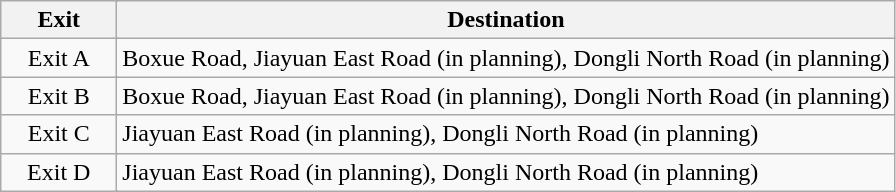<table class=wikitable>
<tr>
<th style="width:70px" colspan=2>Exit</th>
<th>Destination</th>
</tr>
<tr>
<td align=center colspan=2>Exit A</td>
<td>Boxue Road, Jiayuan East Road (in planning), Dongli North Road (in planning)</td>
</tr>
<tr>
<td align=center colspan=2>Exit B</td>
<td>Boxue Road, Jiayuan East Road (in planning), Dongli North Road (in planning)</td>
</tr>
<tr>
<td align=center colspan=2>Exit C</td>
<td>Jiayuan East Road (in planning), Dongli North Road (in planning)</td>
</tr>
<tr>
<td align=center colspan=2>Exit D</td>
<td>Jiayuan East Road (in planning), Dongli North Road (in planning)</td>
</tr>
</table>
